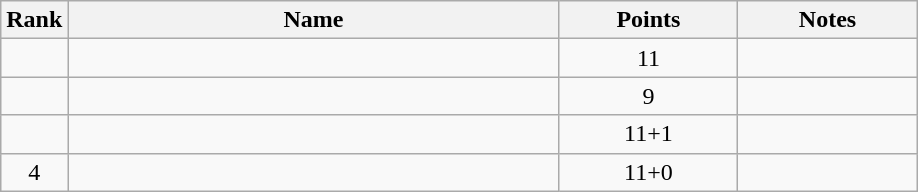<table class="wikitable" style="text-align:center;">
<tr>
<th>Rank</th>
<th style="width:20em;">Name</th>
<th style="width:7em;">Points</th>
<th style="width:7em;">Notes</th>
</tr>
<tr>
<td></td>
<td align=left></td>
<td>11</td>
<td></td>
</tr>
<tr>
<td></td>
<td align=left></td>
<td>9</td>
<td></td>
</tr>
<tr>
<td></td>
<td align=left></td>
<td>11+1</td>
<td></td>
</tr>
<tr>
<td>4</td>
<td align=left></td>
<td>11+0</td>
<td></td>
</tr>
</table>
